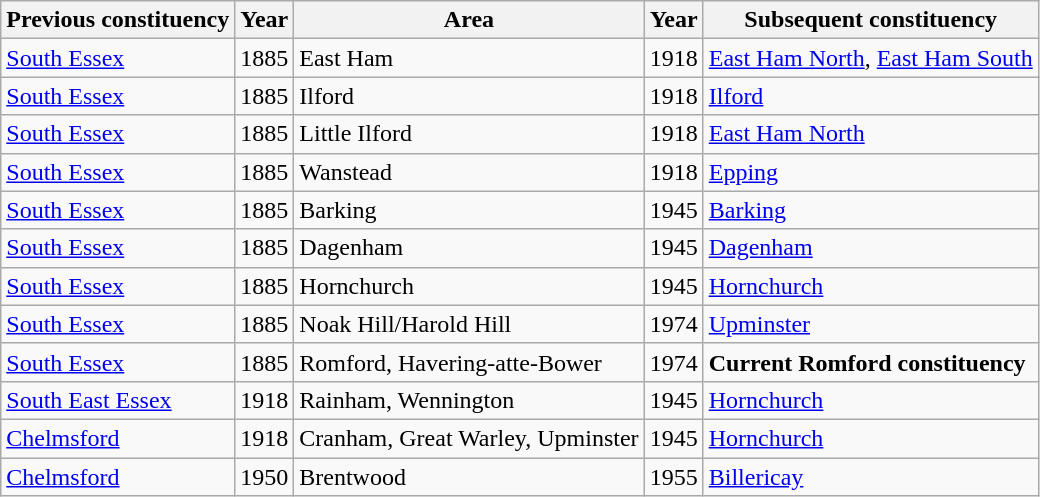<table class="wikitable sortable">
<tr>
<th>Previous constituency</th>
<th>Year</th>
<th>Area</th>
<th>Year</th>
<th>Subsequent constituency</th>
</tr>
<tr>
<td><a href='#'>South Essex</a></td>
<td>1885</td>
<td>East Ham</td>
<td>1918</td>
<td><a href='#'>East Ham North</a>, <a href='#'>East Ham South</a></td>
</tr>
<tr>
<td><a href='#'>South Essex</a></td>
<td>1885</td>
<td>Ilford</td>
<td>1918</td>
<td><a href='#'>Ilford</a></td>
</tr>
<tr>
<td><a href='#'>South Essex</a></td>
<td>1885</td>
<td>Little Ilford</td>
<td>1918</td>
<td><a href='#'>East Ham North</a></td>
</tr>
<tr>
<td><a href='#'>South Essex</a></td>
<td>1885</td>
<td>Wanstead</td>
<td>1918</td>
<td><a href='#'>Epping</a></td>
</tr>
<tr>
<td><a href='#'>South Essex</a></td>
<td>1885</td>
<td>Barking</td>
<td>1945</td>
<td><a href='#'>Barking</a></td>
</tr>
<tr>
<td><a href='#'>South Essex</a></td>
<td>1885</td>
<td>Dagenham</td>
<td>1945</td>
<td><a href='#'>Dagenham</a></td>
</tr>
<tr>
<td><a href='#'>South Essex</a></td>
<td>1885</td>
<td>Hornchurch</td>
<td>1945</td>
<td><a href='#'>Hornchurch</a></td>
</tr>
<tr>
<td><a href='#'>South Essex</a></td>
<td>1885</td>
<td>Noak Hill/Harold Hill</td>
<td>1974</td>
<td><a href='#'>Upminster</a></td>
</tr>
<tr>
<td><a href='#'>South Essex</a></td>
<td>1885</td>
<td>Romford, Havering-atte-Bower</td>
<td>1974</td>
<td><strong>Current Romford constituency</strong></td>
</tr>
<tr>
<td><a href='#'>South East Essex</a></td>
<td>1918</td>
<td>Rainham, Wennington</td>
<td>1945</td>
<td><a href='#'>Hornchurch</a></td>
</tr>
<tr>
<td><a href='#'>Chelmsford</a></td>
<td>1918</td>
<td>Cranham, Great Warley, Upminster</td>
<td>1945</td>
<td><a href='#'>Hornchurch</a></td>
</tr>
<tr>
<td><a href='#'>Chelmsford</a></td>
<td>1950</td>
<td>Brentwood</td>
<td>1955</td>
<td><a href='#'>Billericay</a></td>
</tr>
</table>
